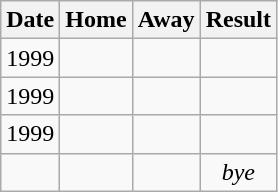<table class="wikitable">
<tr>
<th>Date</th>
<th>Home</th>
<th>Away</th>
<th>Result</th>
</tr>
<tr align="center">
<td>1999</td>
<td></td>
<td></td>
<td></td>
</tr>
<tr align="center">
<td>1999</td>
<td></td>
<td></td>
<td></td>
</tr>
<tr align="center">
<td>1999</td>
<td></td>
<td></td>
<td></td>
</tr>
<tr align="center">
<td></td>
<td></td>
<td></td>
<td><em>bye</em></td>
</tr>
</table>
